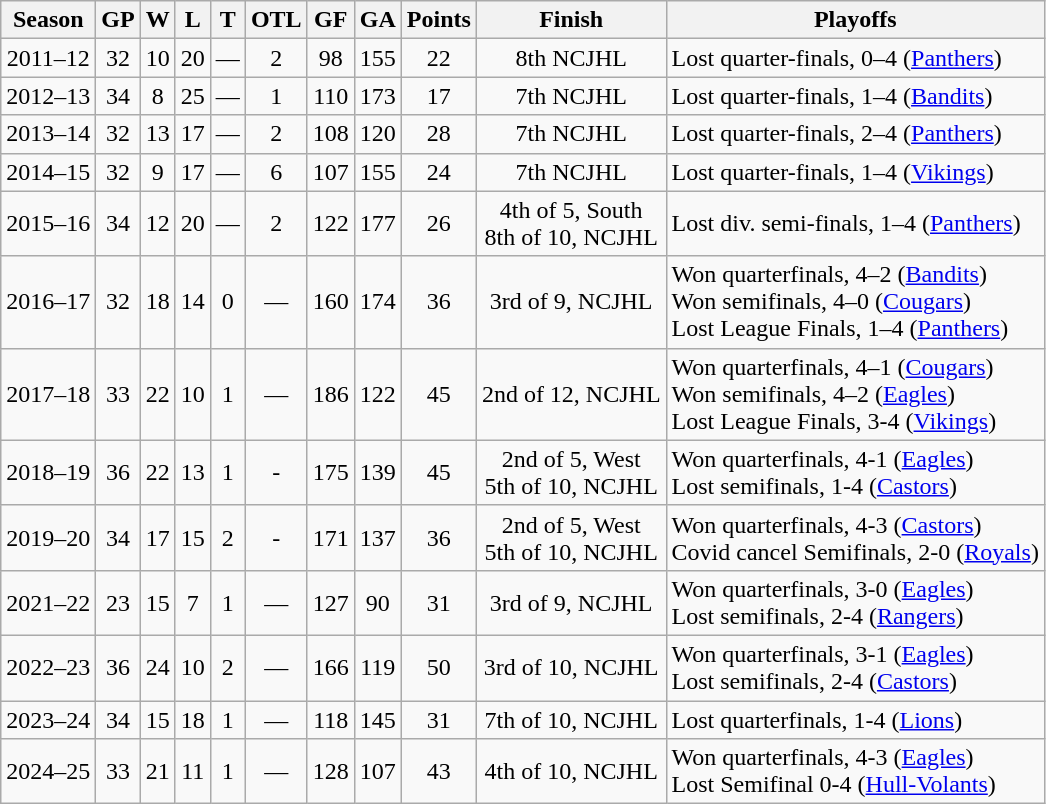<table class="wikitable" style="text-align:center">
<tr>
<th>Season</th>
<th>GP</th>
<th>W</th>
<th>L</th>
<th>T</th>
<th>OTL</th>
<th>GF</th>
<th>GA</th>
<th>Points</th>
<th>Finish</th>
<th>Playoffs</th>
</tr>
<tr>
<td>2011–12</td>
<td>32</td>
<td>10</td>
<td>20</td>
<td>—</td>
<td>2</td>
<td>98</td>
<td>155</td>
<td>22</td>
<td>8th NCJHL</td>
<td align=left>Lost quarter-finals, 0–4 (<a href='#'>Panthers</a>)</td>
</tr>
<tr>
<td>2012–13</td>
<td>34</td>
<td>8</td>
<td>25</td>
<td>—</td>
<td>1</td>
<td>110</td>
<td>173</td>
<td>17</td>
<td>7th NCJHL</td>
<td align=left>Lost quarter-finals, 1–4 (<a href='#'>Bandits</a>)</td>
</tr>
<tr>
<td>2013–14</td>
<td>32</td>
<td>13</td>
<td>17</td>
<td>—</td>
<td>2</td>
<td>108</td>
<td>120</td>
<td>28</td>
<td>7th NCJHL</td>
<td align=left>Lost quarter-finals, 2–4 (<a href='#'>Panthers</a>)</td>
</tr>
<tr>
<td>2014–15</td>
<td>32</td>
<td>9</td>
<td>17</td>
<td>—</td>
<td>6</td>
<td>107</td>
<td>155</td>
<td>24</td>
<td>7th NCJHL</td>
<td align=left>Lost quarter-finals, 1–4 (<a href='#'>Vikings</a>)</td>
</tr>
<tr>
<td>2015–16</td>
<td>34</td>
<td>12</td>
<td>20</td>
<td>—</td>
<td>2</td>
<td>122</td>
<td>177</td>
<td>26</td>
<td>4th of 5, South<br>8th of 10, NCJHL</td>
<td align=left>Lost div. semi-finals, 1–4 (<a href='#'>Panthers</a>)</td>
</tr>
<tr>
<td>2016–17</td>
<td>32</td>
<td>18</td>
<td>14</td>
<td>0</td>
<td>—</td>
<td>160</td>
<td>174</td>
<td>36</td>
<td>3rd of 9, NCJHL</td>
<td align=left>Won quarterfinals, 4–2 (<a href='#'>Bandits</a>)<br>Won semifinals, 4–0 (<a href='#'>Cougars</a>)<br>Lost League Finals, 1–4 (<a href='#'>Panthers</a>)</td>
</tr>
<tr>
<td>2017–18</td>
<td>33</td>
<td>22</td>
<td>10</td>
<td>1</td>
<td>—</td>
<td>186</td>
<td>122</td>
<td>45</td>
<td>2nd of 12, NCJHL</td>
<td align=left>Won quarterfinals, 4–1 (<a href='#'>Cougars</a>)<br>Won semifinals, 4–2 (<a href='#'>Eagles</a>)<br>Lost League Finals, 3-4 (<a href='#'>Vikings</a>)</td>
</tr>
<tr>
<td>2018–19</td>
<td>36</td>
<td>22</td>
<td>13</td>
<td>1</td>
<td>-</td>
<td>175</td>
<td>139</td>
<td>45</td>
<td>2nd of 5, West<br>5th of 10, NCJHL</td>
<td align=left>Won quarterfinals, 4-1 (<a href='#'>Eagles</a>)<br>Lost semifinals, 1-4 (<a href='#'>Castors</a>)</td>
</tr>
<tr>
<td>2019–20</td>
<td>34</td>
<td>17</td>
<td>15</td>
<td>2</td>
<td>-</td>
<td>171</td>
<td>137</td>
<td>36</td>
<td>2nd of 5, West<br>5th of 10, NCJHL</td>
<td align=left>Won quarterfinals, 4-3 (<a href='#'>Castors</a>)<br>Covid cancel Semifinals, 2-0 (<a href='#'>Royals</a>)</td>
</tr>
<tr>
<td>2021–22</td>
<td>23</td>
<td>15</td>
<td>7</td>
<td>1</td>
<td>—</td>
<td>127</td>
<td>90</td>
<td>31</td>
<td>3rd of 9, NCJHL</td>
<td align=left>Won quarterfinals, 3-0 (<a href='#'>Eagles</a>)<br>Lost semifinals, 2-4 (<a href='#'>Rangers</a>)</td>
</tr>
<tr>
<td>2022–23</td>
<td>36</td>
<td>24</td>
<td>10</td>
<td>2</td>
<td>—</td>
<td>166</td>
<td>119</td>
<td>50</td>
<td>3rd of 10, NCJHL</td>
<td align=left>Won quarterfinals, 3-1 (<a href='#'>Eagles</a>)<br>Lost semifinals, 2-4 (<a href='#'>Castors</a>)</td>
</tr>
<tr>
<td>2023–24</td>
<td>34</td>
<td>15</td>
<td>18</td>
<td>1</td>
<td>—</td>
<td>118</td>
<td>145</td>
<td>31</td>
<td>7th of 10, NCJHL</td>
<td align=left>Lost quarterfinals, 1-4 (<a href='#'>Lions</a>)</td>
</tr>
<tr>
<td>2024–25</td>
<td>33</td>
<td>21</td>
<td>11</td>
<td>1</td>
<td>—</td>
<td>128</td>
<td>107</td>
<td>43</td>
<td>4th of 10, NCJHL</td>
<td align=left>Won quarterfinals, 4-3 (<a href='#'>Eagles</a>)<br>Lost Semifinal 0-4 (<a href='#'>Hull-Volants</a>)</td>
</tr>
</table>
